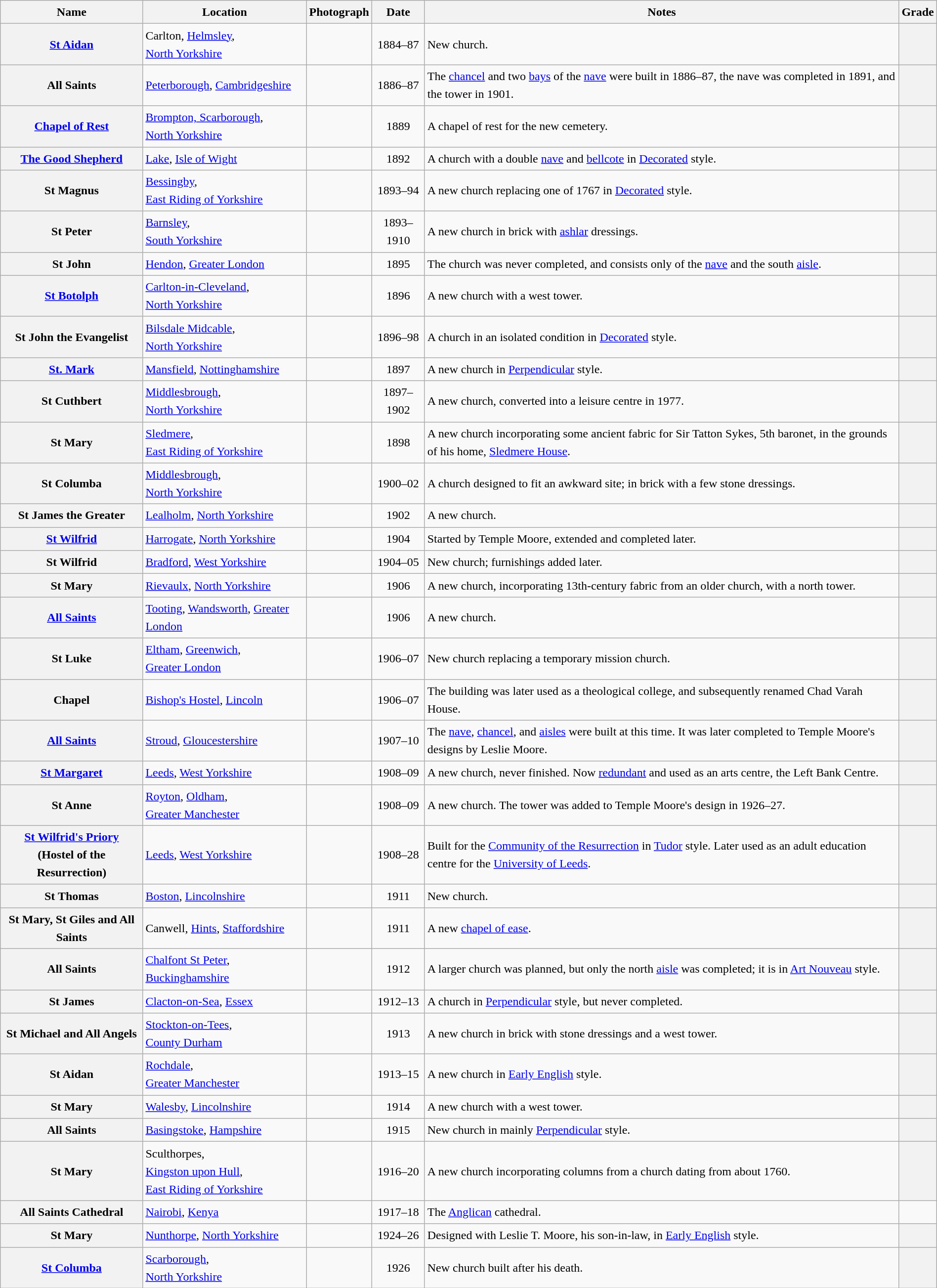<table class="wikitable sortable plainrowheaders" style="width:100%;border:0px;text-align:left;line-height:150%;">
<tr>
<th style="col" style="width:120px">Name</th>
<th style="col" style="width:150px">Location</th>
<th style="col" style="width:100px" class="unsortable">Photograph</th>
<th style="col" style="width:80px">Date</th>
<th scope="col" class="unsortable">Notes</th>
<th style="col" style="width:24px">Grade</th>
</tr>
<tr>
<th scope="row"><a href='#'>St Aidan</a></th>
<td>Carlton, <a href='#'>Helmsley</a>,<br><a href='#'>North Yorkshire</a><br><small></small></td>
<td></td>
<td align="center">1884–87</td>
<td>New church.</td>
<th></th>
</tr>
<tr>
<th scope="row">All Saints</th>
<td><a href='#'>Peterborough</a>, <a href='#'>Cambridgeshire</a><br><small></small></td>
<td></td>
<td align="center">1886–87</td>
<td>The <a href='#'>chancel</a> and two <a href='#'>bays</a> of the <a href='#'>nave</a> were built in 1886–87, the nave was completed in 1891, and the tower in 1901.</td>
<th></th>
</tr>
<tr>
<th scope="row"><a href='#'>Chapel of Rest</a></th>
<td><a href='#'>Brompton, Scarborough</a>,<br><a href='#'>North Yorkshire</a><br><small></small></td>
<td></td>
<td align="center">1889</td>
<td>A chapel of rest for the new cemetery.</td>
<th></th>
</tr>
<tr>
<th scope="row"><a href='#'>The Good Shepherd</a></th>
<td><a href='#'>Lake</a>, <a href='#'>Isle of Wight</a><br><small></small></td>
<td></td>
<td align="center">1892</td>
<td>A church with a double <a href='#'>nave</a> and <a href='#'>bellcote</a> in <a href='#'>Decorated</a> style.</td>
<th></th>
</tr>
<tr>
<th scope="row">St Magnus</th>
<td><a href='#'>Bessingby</a>,<br><a href='#'>East Riding of Yorkshire</a><br><small></small></td>
<td></td>
<td align="center">1893–94</td>
<td>A new church replacing one of 1767 in <a href='#'>Decorated</a> style.</td>
<th></th>
</tr>
<tr>
<th scope="row">St Peter</th>
<td><a href='#'>Barnsley</a>,<br><a href='#'>South Yorkshire</a><br><small></small></td>
<td></td>
<td align="center">1893–1910</td>
<td>A new church in brick with <a href='#'>ashlar</a> dressings.</td>
<th></th>
</tr>
<tr>
<th scope="row">St John</th>
<td><a href='#'>Hendon</a>, <a href='#'>Greater London</a><br><small></small></td>
<td></td>
<td align="center">1895</td>
<td>The church was never completed, and consists only of the <a href='#'>nave</a> and the south <a href='#'>aisle</a>.</td>
<th></th>
</tr>
<tr>
<th scope="row"><a href='#'>St Botolph</a></th>
<td><a href='#'>Carlton-in-Cleveland</a>,<br><a href='#'>North Yorkshire</a><br><small></small></td>
<td></td>
<td align="center">1896</td>
<td>A new church with a west tower.</td>
<th></th>
</tr>
<tr>
<th scope="row">St John the Evangelist</th>
<td><a href='#'>Bilsdale Midcable</a>,<br><a href='#'>North Yorkshire</a><br><small></small></td>
<td></td>
<td align="center">1896–98</td>
<td>A church in an isolated condition in <a href='#'>Decorated</a> style.</td>
<th></th>
</tr>
<tr>
<th scope="row"><a href='#'>St. Mark</a></th>
<td><a href='#'>Mansfield</a>, <a href='#'>Nottinghamshire</a><br><small></small></td>
<td></td>
<td align="center">1897</td>
<td>A new church in <a href='#'>Perpendicular</a> style.</td>
<th></th>
</tr>
<tr>
<th scope="row">St Cuthbert</th>
<td><a href='#'>Middlesbrough</a>,<br><a href='#'>North Yorkshire</a><br><small></small></td>
<td></td>
<td align="center">1897–1902</td>
<td>A new church, converted into a leisure centre in 1977.</td>
<th></th>
</tr>
<tr>
<th scope="row">St Mary</th>
<td><a href='#'>Sledmere</a>,<br><a href='#'>East Riding of Yorkshire</a><br><small></small></td>
<td></td>
<td align="center">1898</td>
<td>A new church incorporating some ancient fabric for Sir Tatton Sykes, 5th baronet, in the grounds of his home, <a href='#'>Sledmere House</a>.</td>
<th></th>
</tr>
<tr>
<th scope="row">St Columba</th>
<td><a href='#'>Middlesbrough</a>,<br><a href='#'>North Yorkshire</a><br><small></small></td>
<td></td>
<td align="center">1900–02</td>
<td>A church designed to fit an awkward site; in brick with a few stone dressings.</td>
<th></th>
</tr>
<tr>
<th scope="row">St James the Greater</th>
<td><a href='#'>Lealholm</a>, <a href='#'>North Yorkshire</a><br><small></small></td>
<td></td>
<td align="center">1902</td>
<td>A new church.</td>
<th></th>
</tr>
<tr>
<th scope="row"><a href='#'>St Wilfrid</a></th>
<td><a href='#'>Harrogate</a>, <a href='#'>North Yorkshire</a><br><small></small></td>
<td></td>
<td align="center">1904</td>
<td>Started by Temple Moore, extended and completed later.</td>
<th></th>
</tr>
<tr>
<th scope="row">St Wilfrid</th>
<td><a href='#'>Bradford</a>, <a href='#'>West Yorkshire</a><br><small></small></td>
<td></td>
<td align="center">1904–05</td>
<td>New church; furnishings added later.</td>
<th></th>
</tr>
<tr>
<th scope="row">St Mary</th>
<td><a href='#'>Rievaulx</a>, <a href='#'>North Yorkshire</a><br><small></small></td>
<td></td>
<td align="center">1906</td>
<td>A new church, incorporating 13th-century fabric from an older church, with a north tower.</td>
<th></th>
</tr>
<tr>
<th scope="row"><a href='#'>All Saints</a></th>
<td><a href='#'>Tooting</a>, <a href='#'>Wandsworth</a>, <a href='#'>Greater London</a><br><small></small></td>
<td></td>
<td align="center">1906</td>
<td>A new church.</td>
<th></th>
</tr>
<tr>
<th scope="row">St Luke</th>
<td><a href='#'>Eltham</a>, <a href='#'>Greenwich</a>,<br><a href='#'>Greater London</a><br><small></small></td>
<td></td>
<td align="center">1906–07</td>
<td>New church replacing a temporary mission church.</td>
<th></th>
</tr>
<tr>
<th scope="row">Chapel</th>
<td><a href='#'>Bishop's Hostel</a>, <a href='#'>Lincoln</a><br><small></small></td>
<td></td>
<td align="center">1906–07</td>
<td>The building was later used as a theological college, and subsequently renamed Chad Varah House.</td>
<th></th>
</tr>
<tr>
<th scope="row"><a href='#'>All Saints</a></th>
<td><a href='#'>Stroud</a>, <a href='#'>Gloucestershire</a><br><small></small></td>
<td></td>
<td align="center">1907–10</td>
<td>The <a href='#'>nave</a>, <a href='#'>chancel</a>, and <a href='#'>aisles</a> were built at this time.  It was later completed to Temple Moore's designs by Leslie Moore.</td>
<th></th>
</tr>
<tr>
<th scope="row"><a href='#'>St Margaret</a></th>
<td><a href='#'>Leeds</a>, <a href='#'>West Yorkshire</a><br><small></small></td>
<td></td>
<td align="center">1908–09</td>
<td>A new church, never finished.  Now <a href='#'>redundant</a> and used as an arts centre, the Left Bank Centre.</td>
<th></th>
</tr>
<tr>
<th scope="row">St Anne</th>
<td><a href='#'>Royton</a>, <a href='#'>Oldham</a>,<br><a href='#'>Greater Manchester</a><br><small></small></td>
<td></td>
<td align="center">1908–09</td>
<td>A new church.  The tower was added to Temple Moore's design in 1926–27.</td>
<th></th>
</tr>
<tr>
<th scope="row"><a href='#'>St Wilfrid's Priory</a><br> (Hostel of the Resurrection)</th>
<td><a href='#'>Leeds</a>, <a href='#'>West Yorkshire</a><br><small></small></td>
<td></td>
<td align="center">1908–28</td>
<td>Built for the <a href='#'>Community of the Resurrection</a> in <a href='#'>Tudor</a> style.  Later used as an adult education centre for the <a href='#'>University of Leeds</a>.</td>
<th></th>
</tr>
<tr>
<th scope="row">St Thomas</th>
<td><a href='#'>Boston</a>, <a href='#'>Lincolnshire</a><br><small></small></td>
<td></td>
<td align="center">1911</td>
<td>New church.</td>
<th></th>
</tr>
<tr>
<th scope="row">St Mary, St Giles and All Saints</th>
<td>Canwell, <a href='#'>Hints</a>, <a href='#'>Staffordshire</a><br><small></small></td>
<td></td>
<td align="center">1911</td>
<td>A new <a href='#'>chapel of ease</a>.</td>
<th></th>
</tr>
<tr>
<th scope="row">All Saints</th>
<td><a href='#'>Chalfont St Peter</a>, <a href='#'>Buckinghamshire</a><br><small></small></td>
<td></td>
<td align="center">1912</td>
<td>A larger church was planned, but only the north <a href='#'>aisle</a> was completed; it is in <a href='#'>Art Nouveau</a> style.</td>
<th></th>
</tr>
<tr>
<th scope="row">St James</th>
<td><a href='#'>Clacton-on-Sea</a>, <a href='#'>Essex</a><br><small></small></td>
<td></td>
<td align="center">1912–13</td>
<td>A church in <a href='#'>Perpendicular</a> style, but never completed.</td>
<th></th>
</tr>
<tr>
<th scope="row">St Michael and All Angels</th>
<td><a href='#'>Stockton-on-Tees</a>,<br><a href='#'>County Durham</a><br><small></small></td>
<td></td>
<td align="center">1913</td>
<td>A new church in brick with stone dressings and a west tower.</td>
<th></th>
</tr>
<tr>
<th scope="row">St Aidan</th>
<td><a href='#'>Rochdale</a>,<br><a href='#'>Greater Manchester</a><br><small></small></td>
<td></td>
<td align="center">1913–15</td>
<td>A new church in <a href='#'>Early English</a> style.</td>
<th></th>
</tr>
<tr>
<th scope="row">St Mary</th>
<td><a href='#'>Walesby</a>, <a href='#'>Lincolnshire</a><br><small></small></td>
<td></td>
<td align="center">1914</td>
<td>A new church with a west tower.</td>
<th></th>
</tr>
<tr>
<th scope="row">All Saints</th>
<td><a href='#'>Basingstoke</a>, <a href='#'>Hampshire</a><br><small></small></td>
<td></td>
<td align="center">1915</td>
<td>New church in mainly <a href='#'>Perpendicular</a> style.</td>
<th></th>
</tr>
<tr>
<th scope="row">St Mary</th>
<td>Sculthorpes,<br><a href='#'>Kingston upon Hull</a>,<br><a href='#'>East Riding of Yorkshire</a><br><small></small></td>
<td></td>
<td align="center">1916–20</td>
<td>A new church incorporating columns from a church dating from about 1760.</td>
<th></th>
</tr>
<tr>
<th scope="row">All Saints Cathedral</th>
<td><a href='#'>Nairobi</a>, <a href='#'>Kenya</a></td>
<td></td>
<td align="center">1917–18</td>
<td>The <a href='#'>Anglican</a> cathedral.</td>
<td></td>
</tr>
<tr>
<th scope="row">St Mary</th>
<td><a href='#'>Nunthorpe</a>, <a href='#'>North Yorkshire</a><br><small></small></td>
<td></td>
<td align="center">1924–26</td>
<td>Designed with Leslie T. Moore, his son-in-law, in <a href='#'>Early English</a> style.</td>
<th></th>
</tr>
<tr>
<th scope="row"><a href='#'>St Columba</a></th>
<td><a href='#'>Scarborough</a>,<br><a href='#'>North Yorkshire</a><br><small></small></td>
<td></td>
<td align="center">1926</td>
<td>New church built after his death.</td>
<th></th>
</tr>
<tr>
</tr>
</table>
